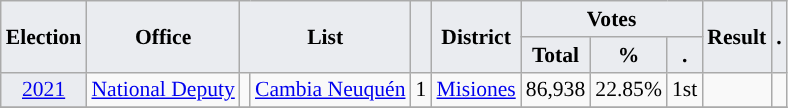<table class="wikitable" style="font-size:90%; text-align:center;">
<tr>
<th style="background-color:#EAECF0;" rowspan=2>Election</th>
<th style="background-color:#EAECF0;" rowspan=2>Office</th>
<th style="background-color:#EAECF0;" colspan=2 rowspan=2>List</th>
<th style="background-color:#EAECF0;" rowspan=2></th>
<th style="background-color:#EAECF0;" rowspan=2>District</th>
<th style="background-color:#EAECF0;" colspan=3>Votes</th>
<th style="background-color:#EAECF0;" rowspan=2>Result</th>
<th style="background-color:#EAECF0;" rowspan=2>.</th>
</tr>
<tr>
<th style="background-color:#EAECF0;">Total</th>
<th style="background-color:#EAECF0;">%</th>
<th style="background-color:#EAECF0;">.</th>
</tr>
<tr>
<td style="background-color:#EAECF0;"><a href='#'>2021</a></td>
<td><a href='#'>National Deputy</a></td>
<td style="background-color:"></td>
<td><a href='#'>Cambia Neuquén</a></td>
<td>1</td>
<td><a href='#'>Misiones</a></td>
<td>86,938</td>
<td>22.85%</td>
<td>1st</td>
<td></td>
<td></td>
</tr>
<tr>
</tr>
</table>
